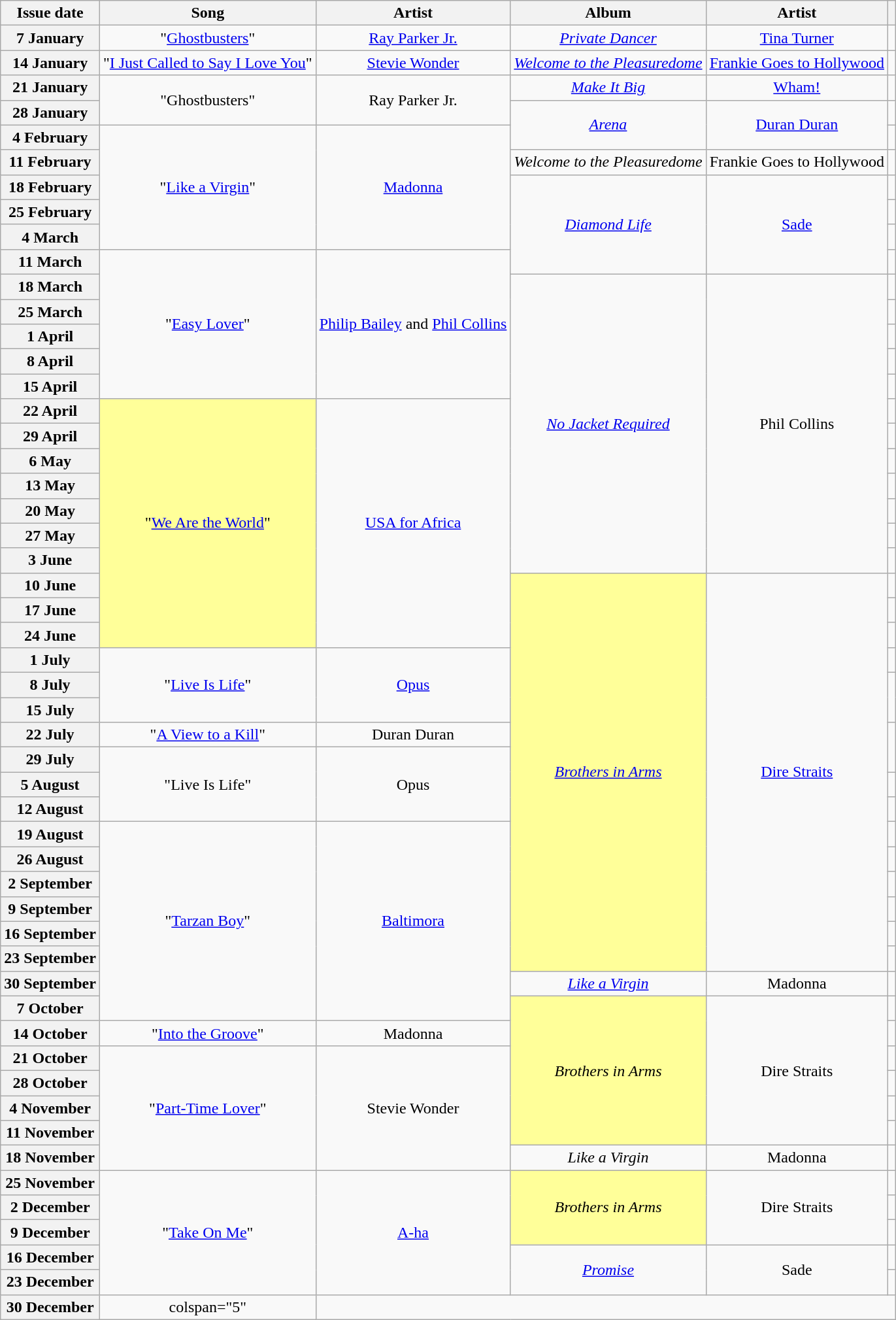<table class="wikitable plainrowheaders" style="text-align:center">
<tr>
<th scope="col">Issue date</th>
<th scope="col">Song</th>
<th scope="col">Artist</th>
<th scope="col">Album</th>
<th scope="col">Artist</th>
<th scope="col"></th>
</tr>
<tr>
<th scope="row">7 January</th>
<td>"<a href='#'>Ghostbusters</a>"</td>
<td><a href='#'>Ray Parker Jr.</a></td>
<td><em><a href='#'>Private Dancer</a></em></td>
<td><a href='#'>Tina Turner</a></td>
<td></td>
</tr>
<tr>
<th scope="row">14 January</th>
<td>"<a href='#'>I Just Called to Say I Love You</a>"</td>
<td><a href='#'>Stevie Wonder</a></td>
<td><em><a href='#'>Welcome to the Pleasuredome</a></em></td>
<td><a href='#'>Frankie Goes to Hollywood</a></td>
<td></td>
</tr>
<tr>
<th scope="row">21 January</th>
<td rowspan="2">"Ghostbusters"</td>
<td rowspan="2">Ray Parker Jr.</td>
<td><em><a href='#'>Make It Big</a></em></td>
<td><a href='#'>Wham!</a></td>
<td></td>
</tr>
<tr>
<th scope="row">28 January</th>
<td rowspan="2"><em><a href='#'>Arena</a></em></td>
<td rowspan="2"><a href='#'>Duran Duran</a></td>
<td></td>
</tr>
<tr>
<th scope="row">4 February</th>
<td rowspan="5">"<a href='#'>Like a Virgin</a>"</td>
<td rowspan="5"><a href='#'>Madonna</a></td>
<td></td>
</tr>
<tr>
<th scope="row">11 February</th>
<td><em>Welcome to the Pleasuredome</em></td>
<td>Frankie Goes to Hollywood</td>
<td></td>
</tr>
<tr>
<th scope="row">18 February</th>
<td rowspan="4"><em><a href='#'>Diamond Life</a></em></td>
<td rowspan="4"><a href='#'>Sade</a></td>
<td></td>
</tr>
<tr>
<th scope="row">25 February</th>
<td></td>
</tr>
<tr>
<th scope="row">4 March</th>
<td></td>
</tr>
<tr>
<th scope="row">11 March</th>
<td rowspan="6">"<a href='#'>Easy Lover</a>"</td>
<td rowspan="6"><a href='#'>Philip Bailey</a> and <a href='#'>Phil Collins</a></td>
<td></td>
</tr>
<tr>
<th scope="row">18 March</th>
<td rowspan="12"><em><a href='#'>No Jacket Required</a></em></td>
<td rowspan="12">Phil Collins</td>
<td></td>
</tr>
<tr>
<th scope="row">25 March</th>
<td></td>
</tr>
<tr>
<th scope="row">1 April</th>
<td></td>
</tr>
<tr>
<th scope="row">8 April</th>
<td></td>
</tr>
<tr>
<th scope="row">15 April</th>
<td></td>
</tr>
<tr>
<th scope="row">22 April</th>
<td bgcolor=#FFFF99 rowspan="10">"<a href='#'>We Are the World</a>" </td>
<td rowspan="10"><a href='#'>USA for Africa</a></td>
<td></td>
</tr>
<tr>
<th scope="row">29 April</th>
<td></td>
</tr>
<tr>
<th scope="row">6 May</th>
<td></td>
</tr>
<tr>
<th scope="row">13 May</th>
<td></td>
</tr>
<tr>
<th scope="row">20 May</th>
<td></td>
</tr>
<tr>
<th scope="row">27 May</th>
<td></td>
</tr>
<tr>
<th scope="row">3 June</th>
<td></td>
</tr>
<tr>
<th scope="row">10 June</th>
<td bgcolor=#FFFF99 rowspan="16"><em><a href='#'>Brothers in Arms</a></em> </td>
<td rowspan="16"><a href='#'>Dire Straits</a></td>
<td></td>
</tr>
<tr>
<th scope="row">17 June</th>
<td></td>
</tr>
<tr>
<th scope="row">24 June</th>
<td></td>
</tr>
<tr>
<th scope="row">1 July</th>
<td rowspan="3">"<a href='#'>Live Is Life</a>"</td>
<td rowspan="3"><a href='#'>Opus</a></td>
<td></td>
</tr>
<tr>
<th scope="row">8 July</th>
<td rowspan="2"></td>
</tr>
<tr>
<th scope="row">15 July</th>
</tr>
<tr>
<th scope="row">22 July</th>
<td>"<a href='#'>A View to a Kill</a>"</td>
<td>Duran Duran</td>
<td rowspan="2"></td>
</tr>
<tr>
<th scope="row">29 July</th>
<td rowspan="3">"Live Is Life"</td>
<td rowspan="3">Opus</td>
</tr>
<tr>
<th scope="row">5 August</th>
<td></td>
</tr>
<tr>
<th scope="row">12 August</th>
<td></td>
</tr>
<tr>
<th scope="row">19 August</th>
<td rowspan="8">"<a href='#'>Tarzan Boy</a>"</td>
<td rowspan="8"><a href='#'>Baltimora</a></td>
<td></td>
</tr>
<tr>
<th scope="row">26 August</th>
<td></td>
</tr>
<tr>
<th scope="row">2 September</th>
<td></td>
</tr>
<tr>
<th scope="row">9 September</th>
<td></td>
</tr>
<tr>
<th scope="row">16 September</th>
<td></td>
</tr>
<tr>
<th scope="row">23 September</th>
<td></td>
</tr>
<tr>
<th scope="row">30 September</th>
<td><em><a href='#'>Like a Virgin</a></em></td>
<td>Madonna</td>
<td></td>
</tr>
<tr>
<th scope="row">7 October</th>
<td bgcolor=#FFFF99 rowspan="6"><em>Brothers in Arms</em> </td>
<td rowspan="6">Dire Straits</td>
<td></td>
</tr>
<tr>
<th scope="row">14 October</th>
<td>"<a href='#'>Into the Groove</a>"</td>
<td>Madonna</td>
<td></td>
</tr>
<tr>
<th scope="row">21 October</th>
<td rowspan="5">"<a href='#'>Part-Time Lover</a>"</td>
<td rowspan="5">Stevie Wonder</td>
<td></td>
</tr>
<tr>
<th scope="row">28 October</th>
<td></td>
</tr>
<tr>
<th scope="row">4 November</th>
<td></td>
</tr>
<tr>
<th scope="row">11 November</th>
<td></td>
</tr>
<tr>
<th scope="row">18 November</th>
<td><em>Like a Virgin</em></td>
<td>Madonna</td>
<td></td>
</tr>
<tr>
<th scope="row">25 November</th>
<td rowspan="5">"<a href='#'>Take On Me</a>"</td>
<td rowspan="5"><a href='#'>A-ha</a></td>
<td bgcolor=#FFFF99 rowspan="3"><em>Brothers in Arms</em> </td>
<td rowspan="3">Dire Straits</td>
<td></td>
</tr>
<tr>
<th scope="row">2 December</th>
<td></td>
</tr>
<tr>
<th scope="row">9 December</th>
<td></td>
</tr>
<tr>
<th scope="row">16 December</th>
<td rowspan="2"><em><a href='#'>Promise</a></em></td>
<td rowspan="2">Sade</td>
<td></td>
</tr>
<tr>
<th scope="row">23 December</th>
<td></td>
</tr>
<tr>
<th scope="row">30 December</th>
<td>colspan="5" </td>
</tr>
</table>
